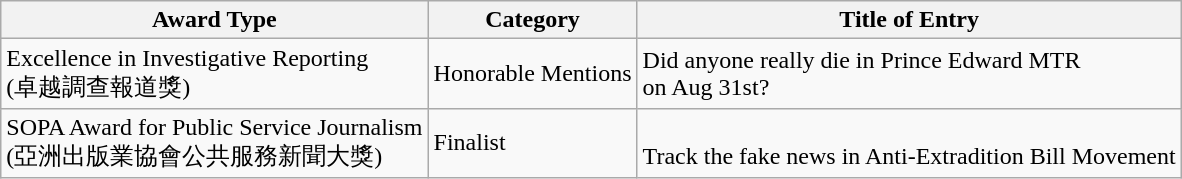<table class="wikitable">
<tr>
<th>Award Type</th>
<th>Category</th>
<th>Title of Entry</th>
</tr>
<tr>
<td>Excellence in Investigative Reporting<br>(卓越調查報道獎)</td>
<td>Honorable Mentions</td>
<td>Did anyone really die in Prince Edward MTR<br>on Aug 31st?<br></td>
</tr>
<tr>
<td>SOPA Award for Public Service Journalism<br>(亞洲出版業協會公共服務新聞大獎)</td>
<td>Finalist</td>
<td><br>Track the fake news in Anti-Extradition Bill Movement</td>
</tr>
</table>
